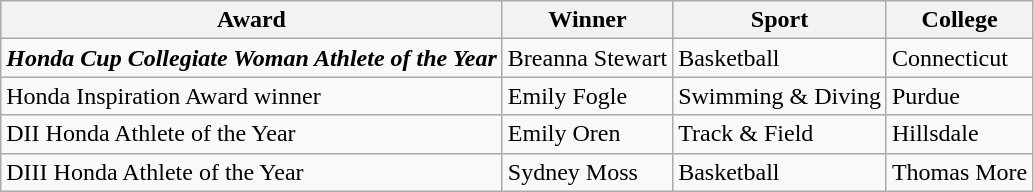<table class="wikitable">
<tr>
<th>Award</th>
<th>Winner</th>
<th>Sport</th>
<th>College</th>
</tr>
<tr>
<td><strong><em>Honda Cup<strong> Collegiate Woman Athlete of the Year<em></td>
<td>Breanna Stewart</td>
<td>Basketball</td>
<td>Connecticut</td>
</tr>
<tr>
<td></em>Honda Inspiration Award winner<em></td>
<td>Emily Fogle</td>
<td>Swimming & Diving</td>
<td>Purdue</td>
</tr>
<tr>
<td></em>DII Honda Athlete of the Year<em></td>
<td>Emily Oren</td>
<td>Track & Field</td>
<td>Hillsdale</td>
</tr>
<tr>
<td></em>DIII Honda Athlete of the Year<em></td>
<td>Sydney Moss</td>
<td>Basketball</td>
<td>Thomas More</td>
</tr>
</table>
